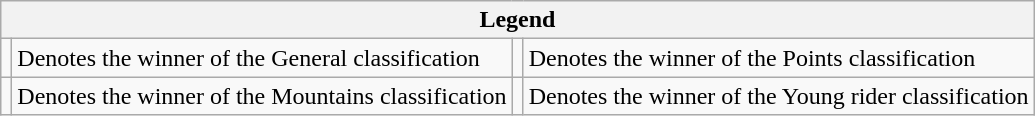<table class="wikitable">
<tr>
<th colspan="4">Legend</th>
</tr>
<tr>
<td></td>
<td>Denotes the winner of the General classification</td>
<td></td>
<td>Denotes the winner of the Points classification</td>
</tr>
<tr>
<td></td>
<td>Denotes the winner of the Mountains classification</td>
<td></td>
<td>Denotes the winner of the Young rider classification</td>
</tr>
</table>
